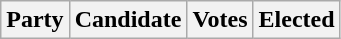<table class="wikitable">
<tr>
<th colspan="2">Party</th>
<th>Candidate</th>
<th>Votes</th>
<th>Elected<br>







</th>
</tr>
</table>
